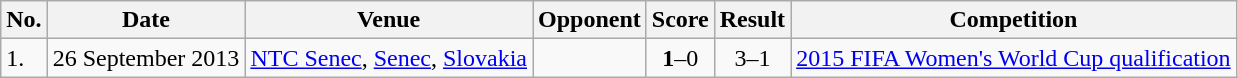<table class="wikitable">
<tr>
<th>No.</th>
<th>Date</th>
<th>Venue</th>
<th>Opponent</th>
<th>Score</th>
<th>Result</th>
<th>Competition</th>
</tr>
<tr>
<td>1.</td>
<td>26 September 2013</td>
<td><a href='#'>NTC Senec</a>, <a href='#'>Senec</a>, <a href='#'>Slovakia</a></td>
<td></td>
<td align=center><strong>1</strong>–0</td>
<td align=center>3–1</td>
<td><a href='#'>2015 FIFA Women's World Cup qualification</a></td>
</tr>
</table>
